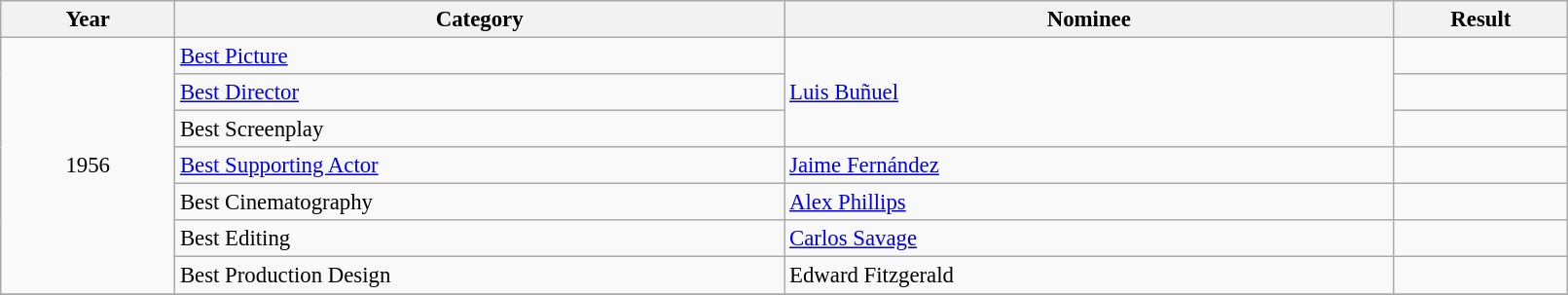<table class="wikitable" width="85%" cellpadding="4" style="font-size: 95%">
<tr>
<th width="10%">Year</th>
<th width="35%">Category</th>
<th width="35%">Nominee</th>
<th width="10%">Result</th>
</tr>
<tr>
<td style="text-align:center;" rowspan="7">1956</td>
<td><a href='#'>Best Picture</a></td>
<td rowspan="3"><a href='#'>Luis Buñuel</a></td>
<td></td>
</tr>
<tr>
<td><a href='#'>Best Director</a></td>
<td></td>
</tr>
<tr>
<td>Best Screenplay</td>
<td></td>
</tr>
<tr>
<td><a href='#'>Best Supporting Actor</a></td>
<td><a href='#'>Jaime Fernández</a></td>
<td></td>
</tr>
<tr>
<td>Best Cinematography</td>
<td><a href='#'>Alex Phillips</a></td>
<td></td>
</tr>
<tr>
<td>Best Editing</td>
<td><a href='#'>Carlos Savage</a></td>
<td></td>
</tr>
<tr>
<td>Best Production Design</td>
<td>Edward Fitzgerald</td>
<td></td>
</tr>
<tr>
</tr>
</table>
